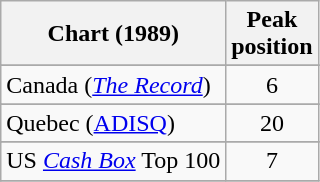<table class="wikitable sortable">
<tr>
<th>Chart (1989)</th>
<th>Peak<br>position</th>
</tr>
<tr>
</tr>
<tr>
</tr>
<tr>
<td align="left">Canada (<em><a href='#'>The Record</a></em>)</td>
<td align="center">6</td>
</tr>
<tr>
</tr>
<tr>
<td align="left">Quebec (<a href='#'>ADISQ</a>)</td>
<td align="center">20</td>
</tr>
<tr>
</tr>
<tr>
</tr>
<tr>
</tr>
<tr>
<td align="left">US <a href='#'><em>Cash Box</em></a> Top 100</td>
<td align="center">7</td>
</tr>
<tr>
</tr>
</table>
